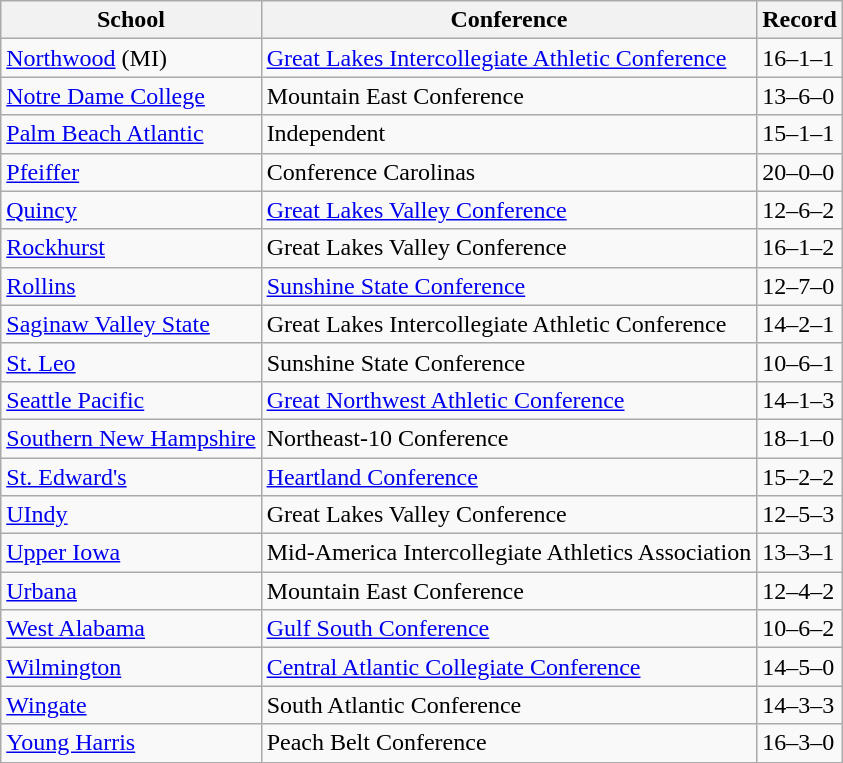<table class="wikitable">
<tr>
<th>School</th>
<th>Conference</th>
<th>Record</th>
</tr>
<tr>
<td><a href='#'>Northwood</a> (MI)</td>
<td><a href='#'>Great Lakes Intercollegiate Athletic Conference</a></td>
<td>16–1–1</td>
</tr>
<tr>
<td><a href='#'>Notre Dame College</a></td>
<td>Mountain East Conference</td>
<td>13–6–0</td>
</tr>
<tr>
<td><a href='#'>Palm Beach Atlantic</a></td>
<td>Independent</td>
<td>15–1–1</td>
</tr>
<tr>
<td><a href='#'>Pfeiffer</a></td>
<td>Conference Carolinas</td>
<td>20–0–0</td>
</tr>
<tr>
<td><a href='#'>Quincy</a></td>
<td><a href='#'>Great Lakes Valley Conference</a></td>
<td>12–6–2</td>
</tr>
<tr>
<td><a href='#'>Rockhurst</a></td>
<td>Great Lakes Valley Conference</td>
<td>16–1–2</td>
</tr>
<tr>
<td><a href='#'>Rollins</a></td>
<td><a href='#'>Sunshine State Conference</a></td>
<td>12–7–0</td>
</tr>
<tr>
<td><a href='#'>Saginaw Valley State</a></td>
<td>Great Lakes Intercollegiate Athletic Conference</td>
<td>14–2–1</td>
</tr>
<tr>
<td><a href='#'>St. Leo</a></td>
<td>Sunshine State Conference</td>
<td>10–6–1</td>
</tr>
<tr>
<td><a href='#'>Seattle Pacific</a></td>
<td><a href='#'>Great Northwest Athletic Conference</a></td>
<td>14–1–3</td>
</tr>
<tr>
<td><a href='#'>Southern New Hampshire</a></td>
<td>Northeast-10 Conference</td>
<td>18–1–0</td>
</tr>
<tr>
<td><a href='#'>St. Edward's</a></td>
<td><a href='#'>Heartland Conference</a></td>
<td>15–2–2</td>
</tr>
<tr>
<td><a href='#'>UIndy</a></td>
<td>Great Lakes Valley Conference</td>
<td>12–5–3</td>
</tr>
<tr>
<td><a href='#'>Upper Iowa</a></td>
<td>Mid-America Intercollegiate Athletics Association</td>
<td>13–3–1</td>
</tr>
<tr>
<td><a href='#'>Urbana</a></td>
<td>Mountain East Conference</td>
<td>12–4–2</td>
</tr>
<tr>
<td><a href='#'>West Alabama</a></td>
<td><a href='#'>Gulf South Conference</a></td>
<td>10–6–2</td>
</tr>
<tr>
<td><a href='#'>Wilmington</a></td>
<td><a href='#'>Central Atlantic Collegiate Conference</a></td>
<td>14–5–0</td>
</tr>
<tr>
<td><a href='#'>Wingate</a></td>
<td>South Atlantic Conference</td>
<td>14–3–3</td>
</tr>
<tr>
<td><a href='#'>Young Harris</a></td>
<td>Peach Belt Conference</td>
<td>16–3–0</td>
</tr>
</table>
